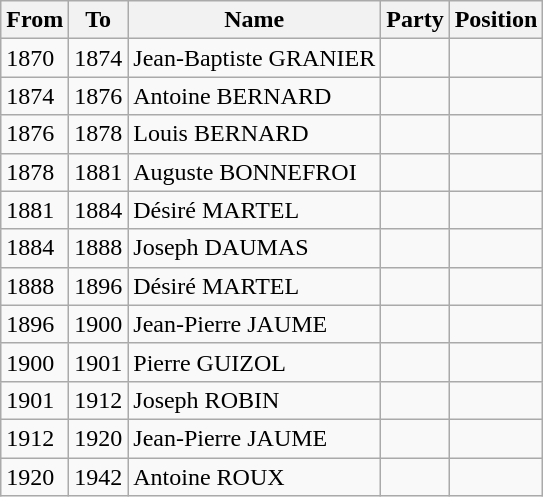<table class="wikitable">
<tr>
<th>From</th>
<th>To</th>
<th>Name</th>
<th>Party</th>
<th>Position</th>
</tr>
<tr>
<td>1870</td>
<td>1874</td>
<td>Jean-Baptiste GRANIER</td>
<td></td>
<td></td>
</tr>
<tr>
<td>1874</td>
<td>1876</td>
<td>Antoine BERNARD</td>
<td></td>
<td></td>
</tr>
<tr>
<td>1876</td>
<td>1878</td>
<td>Louis BERNARD</td>
<td></td>
<td></td>
</tr>
<tr>
<td>1878</td>
<td>1881</td>
<td>Auguste BONNEFROI</td>
<td></td>
<td></td>
</tr>
<tr>
<td>1881</td>
<td>1884</td>
<td>Désiré MARTEL</td>
<td></td>
<td></td>
</tr>
<tr>
<td>1884</td>
<td>1888</td>
<td>Joseph DAUMAS</td>
<td></td>
<td></td>
</tr>
<tr>
<td>1888</td>
<td>1896</td>
<td>Désiré MARTEL</td>
<td></td>
<td></td>
</tr>
<tr>
<td>1896</td>
<td>1900</td>
<td>Jean-Pierre JAUME</td>
<td></td>
<td></td>
</tr>
<tr>
<td>1900</td>
<td>1901</td>
<td>Pierre GUIZOL</td>
<td></td>
<td></td>
</tr>
<tr>
<td>1901</td>
<td>1912</td>
<td>Joseph ROBIN</td>
<td></td>
<td></td>
</tr>
<tr>
<td>1912</td>
<td>1920</td>
<td>Jean-Pierre JAUME</td>
<td></td>
<td></td>
</tr>
<tr>
<td>1920</td>
<td>1942</td>
<td>Antoine ROUX</td>
<td></td>
<td></td>
</tr>
</table>
